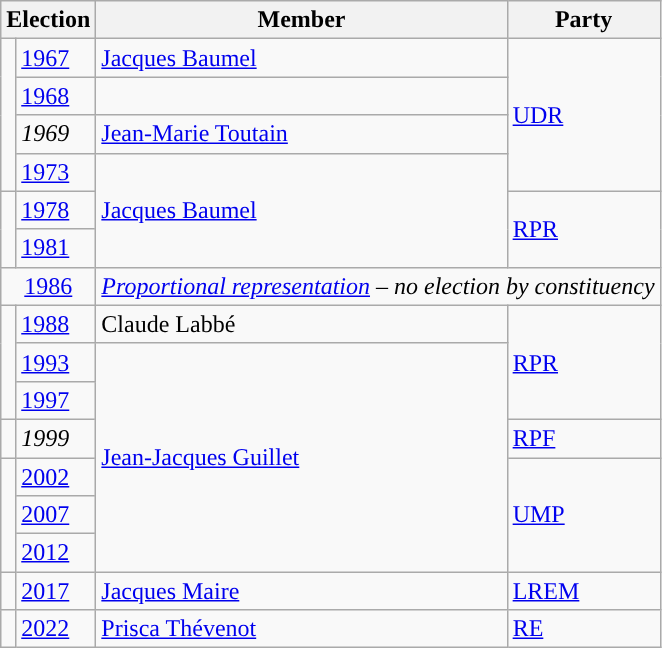<table class="wikitable">
<tr>
<th colspan="2">Election</th>
<th>Member</th>
<th>Party</th>
</tr>
<tr>
<td rowspan="4" style="color:inherit;background-color: "></td>
<td><a href='#'>1967</a></td>
<td><a href='#'>Jacques Baumel</a></td>
<td rowspan="4"><a href='#'>UDR</a></td>
</tr>
<tr>
<td><a href='#'>1968</a></td>
<td></td>
</tr>
<tr>
<td><em>1969</em></td>
<td><a href='#'>Jean-Marie Toutain</a></td>
</tr>
<tr>
<td><a href='#'>1973</a></td>
<td rowspan="3"><a href='#'>Jacques Baumel</a></td>
</tr>
<tr>
<td rowspan="2" style="color:inherit;background-color: "></td>
<td><a href='#'>1978</a></td>
<td rowspan="2"><a href='#'>RPR</a></td>
</tr>
<tr>
<td><a href='#'>1981</a></td>
</tr>
<tr>
<td colspan="2" align="center"><a href='#'>1986</a></td>
<td colspan="2"><em><a href='#'>Proportional representation</a> – no election by constituency</em></td>
</tr>
<tr>
<td rowspan="3" style="color:inherit;background-color: "></td>
<td><a href='#'>1988</a></td>
<td>Claude Labbé</td>
<td rowspan="3"><a href='#'>RPR</a></td>
</tr>
<tr>
<td><a href='#'>1993</a></td>
<td rowspan="6"><a href='#'>Jean-Jacques Guillet</a></td>
</tr>
<tr>
<td><a href='#'>1997</a></td>
</tr>
<tr>
<td style="color:inherit;background-color: "></td>
<td><em>1999</em></td>
<td><a href='#'>RPF</a></td>
</tr>
<tr>
<td rowspan="3" style="color:inherit;background-color: "></td>
<td><a href='#'>2002</a></td>
<td rowspan="3"><a href='#'>UMP</a></td>
</tr>
<tr>
<td><a href='#'>2007</a></td>
</tr>
<tr>
<td><a href='#'>2012</a></td>
</tr>
<tr>
<td style="color:inherit;background-color: "></td>
<td><a href='#'>2017</a></td>
<td><a href='#'>Jacques Maire</a></td>
<td><a href='#'>LREM</a></td>
</tr>
<tr>
<td style="color:inherit;background-color: "></td>
<td><a href='#'>2022</a></td>
<td><a href='#'>Prisca Thévenot</a></td>
<td><a href='#'>RE</a></td>
</tr>
</table>
